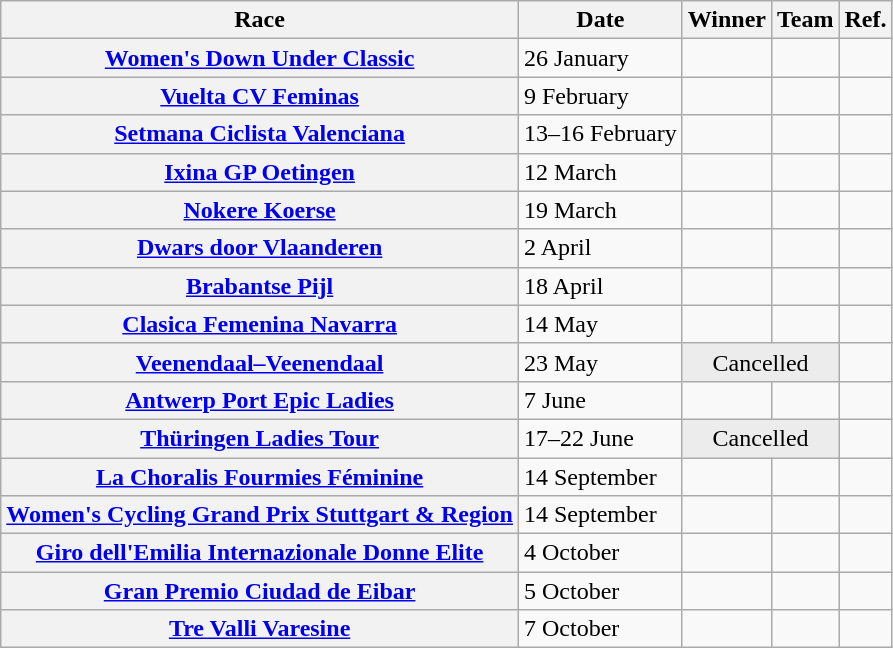<table class="wikitable plainrowheaders">
<tr>
<th scope="col">Race</th>
<th scope="col">Date</th>
<th scope="col">Winner</th>
<th scope="col">Team</th>
<th scope="col">Ref.</th>
</tr>
<tr>
<th scope="row"> <a href='#'>Women's Down Under Classic</a></th>
<td>26 January</td>
<td></td>
<td></td>
<td align="center"></td>
</tr>
<tr>
<th scope="row"> <a href='#'>Vuelta CV Feminas</a></th>
<td>9 February</td>
<td></td>
<td></td>
<td align="center"></td>
</tr>
<tr>
<th scope="row"> <a href='#'>Setmana Ciclista Valenciana</a></th>
<td>13–16 February</td>
<td></td>
<td></td>
<td align="center"></td>
</tr>
<tr>
<th scope="row"> <a href='#'>Ixina GP Oetingen</a></th>
<td>12 March</td>
<td></td>
<td></td>
<td align="center"></td>
</tr>
<tr>
<th scope="row"> <a href='#'>Nokere Koerse</a></th>
<td>19 March</td>
<td></td>
<td></td>
<td align="center"></td>
</tr>
<tr>
<th scope="row"> <a href='#'>Dwars door Vlaanderen</a></th>
<td>2 April</td>
<td></td>
<td></td>
<td align="center"></td>
</tr>
<tr>
<th scope="row"> <a href='#'>Brabantse Pijl</a></th>
<td>18 April</td>
<td></td>
<td></td>
<td align="center"></td>
</tr>
<tr>
<th scope="row"> <a href='#'>Clasica Femenina Navarra</a></th>
<td>14 May</td>
<td></td>
<td></td>
<td align="center"></td>
</tr>
<tr>
<th scope="row"> <a href='#'>Veenendaal–Veenendaal</a></th>
<td>23 May</td>
<td bgcolor="#ececec" colspan="2" align="center"><span>Cancelled</span></td>
<td align="center"></td>
</tr>
<tr>
<th scope="row"> <a href='#'>Antwerp Port Epic Ladies</a></th>
<td>7 June</td>
<td></td>
<td></td>
<td></td>
</tr>
<tr>
<th scope="row"> <a href='#'>Thüringen Ladies Tour</a></th>
<td>17–22 June</td>
<td bgcolor="#ececec" colspan="2" align="center"><span>Cancelled</span></td>
<td align="center"></td>
</tr>
<tr>
<th scope="row"> <a href='#'>La Choralis Fourmies Féminine</a></th>
<td>14 September</td>
<td></td>
<td></td>
<td></td>
</tr>
<tr>
<th scope="row"> <a href='#'>Women's Cycling Grand Prix Stuttgart & Region</a></th>
<td>14 September</td>
<td></td>
<td></td>
<td align="center"></td>
</tr>
<tr>
<th scope="row"> <a href='#'>Giro dell'Emilia Internazionale Donne Elite</a></th>
<td>4 October</td>
<td></td>
<td></td>
<td align="center"></td>
</tr>
<tr>
<th scope="row"> <a href='#'>Gran Premio Ciudad de Eibar</a></th>
<td>5 October</td>
<td></td>
<td></td>
<td></td>
</tr>
<tr>
<th scope="row"> <a href='#'>Tre Valli Varesine</a></th>
<td>7 October</td>
<td></td>
<td></td>
<td align="center"></td>
</tr>
</table>
